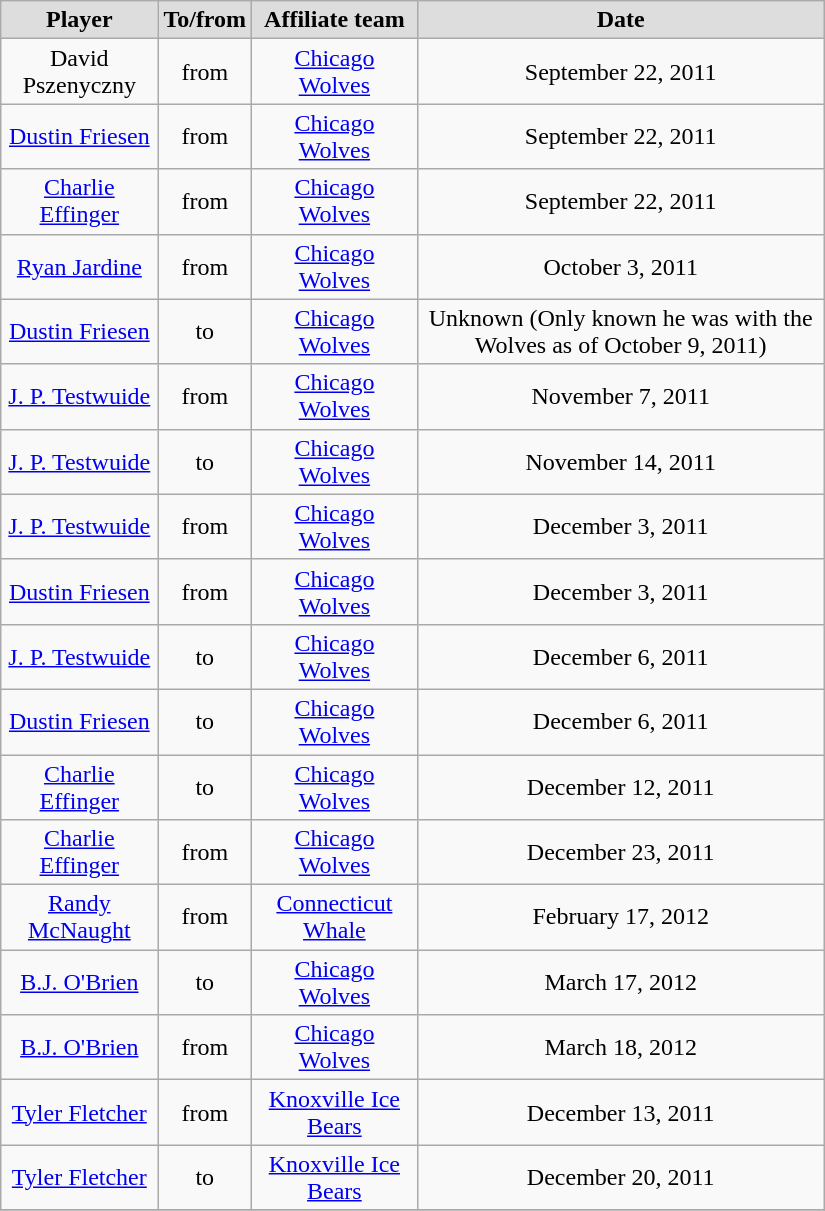<table class="wikitable" style="text-align: center; width: 550px; height: 200px;">
<tr align="center" bgcolor="#dddddd">
<td><strong>Player</strong></td>
<td><strong>To/from</strong></td>
<td><strong>Affiliate team</strong></td>
<td><strong>Date</strong></td>
</tr>
<tr>
<td>David Pszenyczny</td>
<td>from</td>
<td><a href='#'>Chicago Wolves</a></td>
<td>September 22, 2011 </td>
</tr>
<tr>
<td><a href='#'>Dustin Friesen</a></td>
<td>from</td>
<td><a href='#'>Chicago Wolves</a></td>
<td>September 22, 2011 </td>
</tr>
<tr>
<td><a href='#'>Charlie Effinger</a></td>
<td>from</td>
<td><a href='#'>Chicago Wolves</a></td>
<td>September 22, 2011 </td>
</tr>
<tr>
<td><a href='#'>Ryan Jardine</a></td>
<td>from</td>
<td><a href='#'>Chicago Wolves</a></td>
<td>October 3, 2011 </td>
</tr>
<tr>
<td><a href='#'>Dustin Friesen</a></td>
<td>to</td>
<td><a href='#'>Chicago Wolves</a></td>
<td>Unknown (Only known he was with the Wolves as of October 9, 2011)</td>
</tr>
<tr>
<td><a href='#'>J. P. Testwuide</a></td>
<td>from</td>
<td><a href='#'>Chicago Wolves</a></td>
<td>November 7, 2011 </td>
</tr>
<tr>
<td><a href='#'>J. P. Testwuide</a></td>
<td>to</td>
<td><a href='#'>Chicago Wolves</a></td>
<td>November 14, 2011 </td>
</tr>
<tr>
<td><a href='#'>J. P. Testwuide</a></td>
<td>from</td>
<td><a href='#'>Chicago Wolves</a></td>
<td>December 3, 2011 </td>
</tr>
<tr>
<td><a href='#'>Dustin Friesen</a></td>
<td>from</td>
<td><a href='#'>Chicago Wolves</a></td>
<td>December 3, 2011 </td>
</tr>
<tr>
<td><a href='#'>J. P. Testwuide</a></td>
<td>to</td>
<td><a href='#'>Chicago Wolves</a></td>
<td>December 6, 2011 </td>
</tr>
<tr>
<td><a href='#'>Dustin Friesen</a></td>
<td>to</td>
<td><a href='#'>Chicago Wolves</a></td>
<td>December 6, 2011 </td>
</tr>
<tr>
<td><a href='#'>Charlie Effinger</a></td>
<td>to</td>
<td><a href='#'>Chicago Wolves</a></td>
<td>December 12, 2011 </td>
</tr>
<tr>
<td><a href='#'>Charlie Effinger</a></td>
<td>from</td>
<td><a href='#'>Chicago Wolves</a></td>
<td>December 23, 2011 </td>
</tr>
<tr>
<td><a href='#'>Randy McNaught</a></td>
<td>from</td>
<td><a href='#'>Connecticut Whale</a></td>
<td>February 17, 2012 </td>
</tr>
<tr>
<td><a href='#'>B.J. O'Brien</a></td>
<td>to</td>
<td><a href='#'>Chicago Wolves</a></td>
<td>March 17, 2012 </td>
</tr>
<tr>
<td><a href='#'>B.J. O'Brien</a></td>
<td>from</td>
<td><a href='#'>Chicago Wolves</a></td>
<td>March 18, 2012 </td>
</tr>
<tr>
<td><a href='#'>Tyler Fletcher</a></td>
<td>from</td>
<td><a href='#'>Knoxville Ice Bears</a></td>
<td>December 13, 2011 </td>
</tr>
<tr>
<td><a href='#'>Tyler Fletcher</a></td>
<td>to</td>
<td><a href='#'>Knoxville Ice Bears</a></td>
<td>December 20, 2011 </td>
</tr>
<tr>
</tr>
</table>
